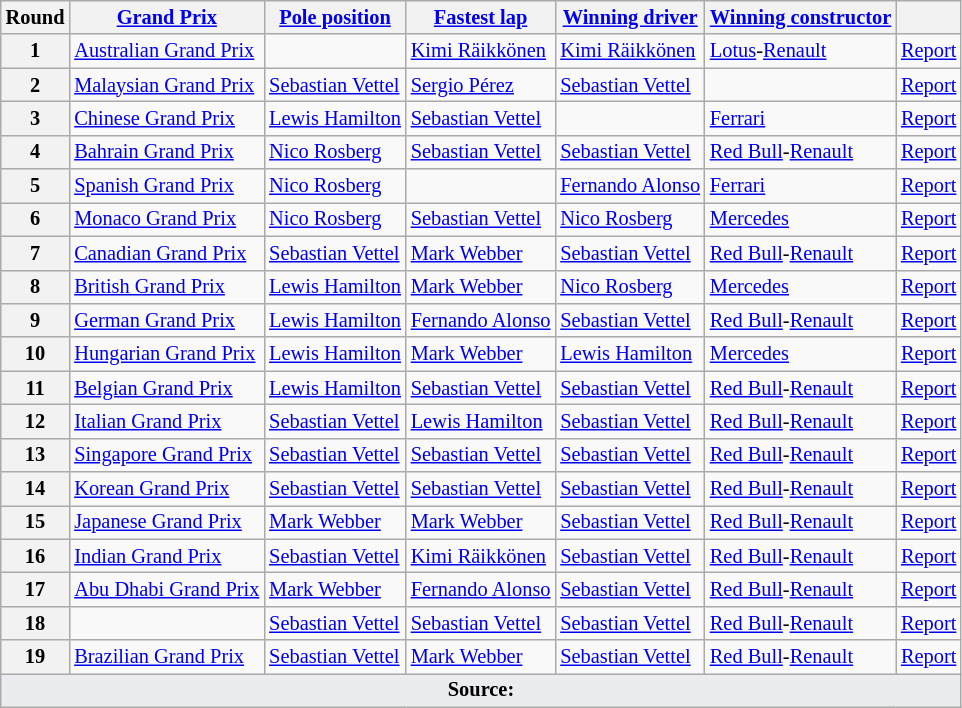<table class="wikitable sortable" style="font-size:85%">
<tr>
<th>Round</th>
<th><a href='#'>Grand Prix</a></th>
<th><a href='#'>Pole position</a></th>
<th><a href='#'>Fastest lap</a></th>
<th><a href='#'>Winning driver</a></th>
<th><a href='#'>Winning constructor</a></th>
<th class="unsortable"></th>
</tr>
<tr>
<th>1</th>
<td> <a href='#'>Australian Grand Prix</a></td>
<td></td>
<td> <a href='#'>Kimi Räikkönen</a></td>
<td> <a href='#'>Kimi Räikkönen</a></td>
<td> <a href='#'>Lotus</a>-<a href='#'>Renault</a></td>
<td><a href='#'>Report</a></td>
</tr>
<tr>
<th>2</th>
<td> <a href='#'>Malaysian Grand Prix</a></td>
<td> <a href='#'>Sebastian Vettel</a></td>
<td> <a href='#'>Sergio Pérez</a></td>
<td> <a href='#'>Sebastian Vettel</a></td>
<td></td>
<td><a href='#'>Report</a></td>
</tr>
<tr>
<th>3</th>
<td> <a href='#'>Chinese Grand Prix</a></td>
<td> <a href='#'>Lewis Hamilton</a></td>
<td> <a href='#'>Sebastian Vettel</a></td>
<td></td>
<td> <a href='#'>Ferrari</a></td>
<td><a href='#'>Report</a></td>
</tr>
<tr>
<th>4</th>
<td> <a href='#'>Bahrain Grand Prix</a></td>
<td> <a href='#'>Nico Rosberg</a></td>
<td> <a href='#'>Sebastian Vettel</a></td>
<td> <a href='#'>Sebastian Vettel</a></td>
<td> <a href='#'>Red Bull</a>-<a href='#'>Renault</a></td>
<td><a href='#'>Report</a></td>
</tr>
<tr>
<th>5</th>
<td> <a href='#'>Spanish Grand Prix</a></td>
<td> <a href='#'>Nico Rosberg</a></td>
<td></td>
<td> <a href='#'>Fernando Alonso</a></td>
<td> <a href='#'>Ferrari</a></td>
<td><a href='#'>Report</a></td>
</tr>
<tr>
<th>6</th>
<td> <a href='#'>Monaco Grand Prix</a></td>
<td> <a href='#'>Nico Rosberg</a></td>
<td> <a href='#'>Sebastian Vettel</a></td>
<td> <a href='#'>Nico Rosberg</a></td>
<td> <a href='#'>Mercedes</a></td>
<td><a href='#'>Report</a></td>
</tr>
<tr>
<th>7</th>
<td> <a href='#'>Canadian Grand Prix</a></td>
<td> <a href='#'>Sebastian Vettel</a></td>
<td> <a href='#'>Mark Webber</a></td>
<td> <a href='#'>Sebastian Vettel</a></td>
<td> <a href='#'>Red Bull</a>-<a href='#'>Renault</a></td>
<td><a href='#'>Report</a></td>
</tr>
<tr>
<th>8</th>
<td> <a href='#'>British Grand Prix</a></td>
<td> <a href='#'>Lewis Hamilton</a></td>
<td> <a href='#'>Mark Webber</a></td>
<td> <a href='#'>Nico Rosberg</a></td>
<td> <a href='#'>Mercedes</a></td>
<td><a href='#'>Report</a></td>
</tr>
<tr>
<th>9</th>
<td> <a href='#'>German Grand Prix</a></td>
<td> <a href='#'>Lewis Hamilton</a></td>
<td> <a href='#'>Fernando Alonso</a></td>
<td> <a href='#'>Sebastian Vettel</a></td>
<td> <a href='#'>Red Bull</a>-<a href='#'>Renault</a></td>
<td><a href='#'>Report</a></td>
</tr>
<tr>
<th>10</th>
<td> <a href='#'>Hungarian Grand Prix</a></td>
<td> <a href='#'>Lewis Hamilton</a></td>
<td> <a href='#'>Mark Webber</a></td>
<td> <a href='#'>Lewis Hamilton</a></td>
<td> <a href='#'>Mercedes</a></td>
<td><a href='#'>Report</a></td>
</tr>
<tr>
<th>11</th>
<td> <a href='#'>Belgian Grand Prix</a></td>
<td> <a href='#'>Lewis Hamilton</a></td>
<td> <a href='#'>Sebastian Vettel</a></td>
<td> <a href='#'>Sebastian Vettel</a></td>
<td> <a href='#'>Red Bull</a>-<a href='#'>Renault</a></td>
<td><a href='#'>Report</a></td>
</tr>
<tr>
<th>12</th>
<td> <a href='#'>Italian Grand Prix</a></td>
<td> <a href='#'>Sebastian Vettel</a></td>
<td> <a href='#'>Lewis Hamilton</a></td>
<td> <a href='#'>Sebastian Vettel</a></td>
<td> <a href='#'>Red Bull</a>-<a href='#'>Renault</a></td>
<td><a href='#'>Report</a></td>
</tr>
<tr>
<th>13</th>
<td> <a href='#'>Singapore Grand Prix</a></td>
<td> <a href='#'>Sebastian Vettel</a></td>
<td> <a href='#'>Sebastian Vettel</a></td>
<td> <a href='#'>Sebastian Vettel</a></td>
<td> <a href='#'>Red Bull</a>-<a href='#'>Renault</a></td>
<td><a href='#'>Report</a></td>
</tr>
<tr>
<th>14</th>
<td> <a href='#'>Korean Grand Prix</a></td>
<td> <a href='#'>Sebastian Vettel</a></td>
<td> <a href='#'>Sebastian Vettel</a></td>
<td> <a href='#'>Sebastian Vettel</a></td>
<td> <a href='#'>Red Bull</a>-<a href='#'>Renault</a></td>
<td><a href='#'>Report</a></td>
</tr>
<tr>
<th>15</th>
<td> <a href='#'>Japanese Grand Prix</a></td>
<td> <a href='#'>Mark Webber</a></td>
<td> <a href='#'>Mark Webber</a></td>
<td> <a href='#'>Sebastian Vettel</a></td>
<td> <a href='#'>Red Bull</a>-<a href='#'>Renault</a></td>
<td><a href='#'>Report</a></td>
</tr>
<tr>
<th>16</th>
<td> <a href='#'>Indian Grand Prix</a></td>
<td> <a href='#'>Sebastian Vettel</a></td>
<td> <a href='#'>Kimi Räikkönen</a></td>
<td> <a href='#'>Sebastian Vettel</a></td>
<td> <a href='#'>Red Bull</a>-<a href='#'>Renault</a></td>
<td><a href='#'>Report</a></td>
</tr>
<tr>
<th>17</th>
<td> <a href='#'>Abu Dhabi Grand Prix</a></td>
<td> <a href='#'>Mark Webber</a></td>
<td> <a href='#'>Fernando Alonso</a></td>
<td> <a href='#'>Sebastian Vettel</a></td>
<td> <a href='#'>Red Bull</a>-<a href='#'>Renault</a></td>
<td><a href='#'>Report</a></td>
</tr>
<tr>
<th>18</th>
<td></td>
<td> <a href='#'>Sebastian Vettel</a></td>
<td> <a href='#'>Sebastian Vettel</a></td>
<td> <a href='#'>Sebastian Vettel</a></td>
<td> <a href='#'>Red Bull</a>-<a href='#'>Renault</a></td>
<td><a href='#'>Report</a></td>
</tr>
<tr>
<th>19</th>
<td> <a href='#'>Brazilian Grand Prix</a></td>
<td> <a href='#'>Sebastian Vettel</a></td>
<td> <a href='#'>Mark Webber</a></td>
<td> <a href='#'>Sebastian Vettel</a></td>
<td> <a href='#'>Red Bull</a>-<a href='#'>Renault</a></td>
<td><a href='#'>Report</a></td>
</tr>
<tr class="sortbottom">
<td colspan="7" style="background-color:#EAECF0;text-align:center"><strong>Source:</strong></td>
</tr>
</table>
